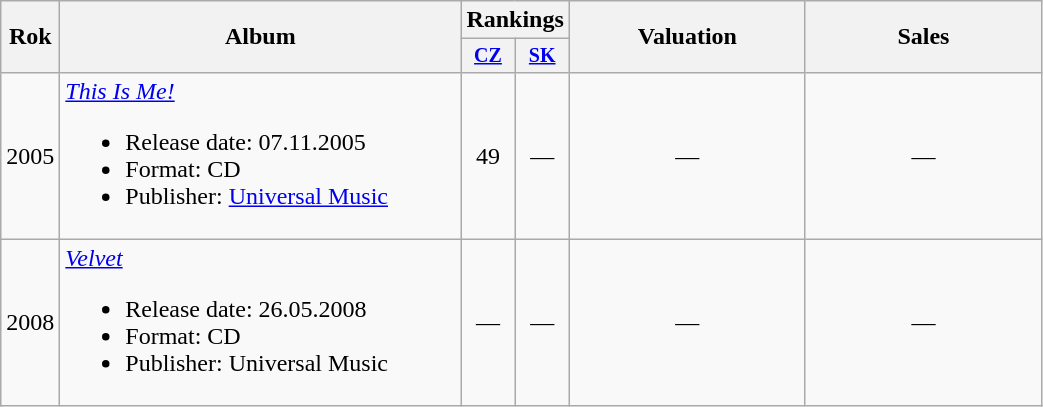<table class="wikitable" style="text-align:center;">
<tr>
<th rowspan="2" width="20">Rok</th>
<th rowspan="2" width="260">Album</th>
<th colspan="2"><strong>Rankings</strong></th>
<th rowspan="2" width="150">Valuation</th>
<th rowspan="2" width="150">Sales</th>
</tr>
<tr style="font-size:smaller;">
<th width="25"><a href='#'>CZ</a></th>
<th width="25"><a href='#'>SK</a></th>
</tr>
<tr>
<td>2005</td>
<td align="left"><em><a href='#'>This Is Me!</a></em><br><ul><li>Release date: 07.11.2005</li><li>Format: CD</li><li>Publisher: <a href='#'>Universal Music</a></li></ul></td>
<td>49</td>
<td>—</td>
<td>—</td>
<td>—</td>
</tr>
<tr>
<td>2008</td>
<td align="left"><em><a href='#'>Velvet</a></em><br><ul><li>Release date: 26.05.2008</li><li>Format: CD</li><li>Publisher: Universal Music</li></ul></td>
<td>—</td>
<td>—</td>
<td>—</td>
<td>—</td>
</tr>
</table>
